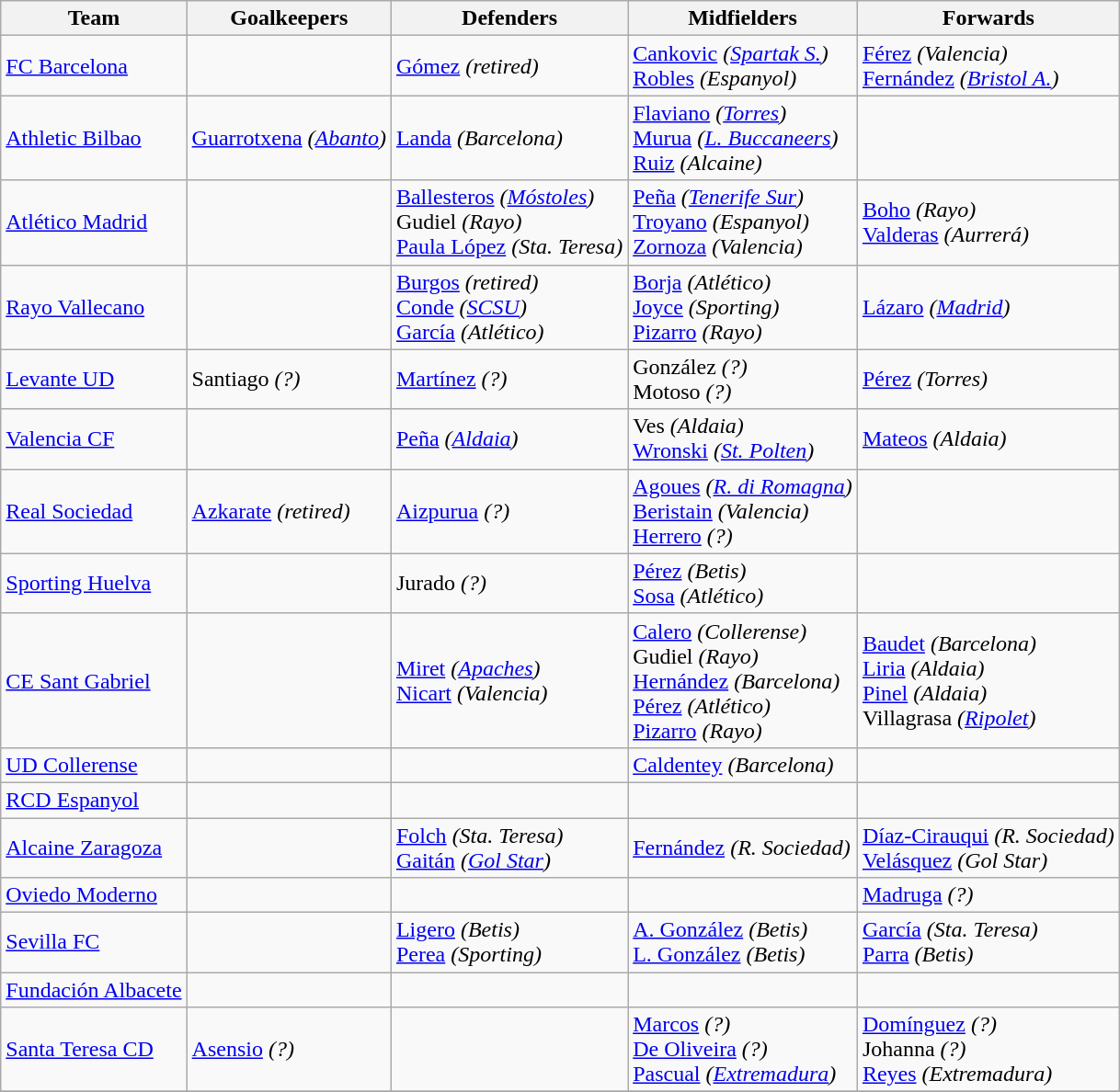<table class="wikitable">
<tr>
<th>Team</th>
<th>Goalkeepers</th>
<th>Defenders</th>
<th>Midfielders</th>
<th>Forwards</th>
</tr>
<tr>
<td><a href='#'>FC Barcelona</a></td>
<td></td>
<td><a href='#'>Gómez</a> <em>(retired)</em></td>
<td> <a href='#'>Cankovic</a> <em>(<a href='#'>Spartak S.</a>)</em><br> <a href='#'>Robles</a> <em>(Espanyol)</em></td>
<td><a href='#'>Férez</a> <em>(Valencia)</em><br><a href='#'>Fernández</a> <em>(<a href='#'>Bristol A.</a>)</em></td>
</tr>
<tr>
<td><a href='#'>Athletic Bilbao</a></td>
<td><a href='#'>Guarrotxena</a> <em>(<a href='#'>Abanto</a>)</em></td>
<td><a href='#'>Landa</a> <em>(Barcelona)</em></td>
<td><a href='#'>Flaviano</a> <em>(<a href='#'>Torres</a>)</em><br><a href='#'>Murua</a> <em>(<a href='#'>L. Buccaneers</a>)</em><br><a href='#'>Ruiz</a> <em>(Alcaine)</em></td>
<td></td>
</tr>
<tr>
<td><a href='#'>Atlético Madrid</a></td>
<td></td>
<td><a href='#'>Ballesteros</a> <em>(<a href='#'>Móstoles</a>)</em><br>Gudiel <em>(Rayo)</em><br><a href='#'>Paula López</a> <em>(Sta. Teresa)</em></td>
<td><a href='#'>Peña</a> <em>(<a href='#'>Tenerife Sur</a>)</em><br><a href='#'>Troyano</a> <em>(Espanyol)</em><br><a href='#'>Zornoza</a> <em>(Valencia)</em></td>
<td> <a href='#'>Boho</a> <em>(Rayo)</em><br><a href='#'>Valderas</a> <em>(Aurrerá)</em></td>
</tr>
<tr>
<td><a href='#'>Rayo Vallecano</a></td>
<td></td>
<td><a href='#'>Burgos</a> <em>(retired)</em><br><a href='#'>Conde</a> <em>(<a href='#'>SCSU</a>)</em><br><a href='#'>García</a> <em>(Atlético)</em></td>
<td><a href='#'>Borja</a> <em>(Atlético)</em><br> <a href='#'>Joyce</a> <em>(Sporting)</em><br><a href='#'>Pizarro</a> <em>(Rayo)</em></td>
<td><a href='#'>Lázaro</a> <em>(<a href='#'>Madrid</a>)</em></td>
</tr>
<tr>
<td><a href='#'>Levante UD</a></td>
<td>Santiago <em>(?)</em></td>
<td><a href='#'>Martínez</a> <em>(?)</em></td>
<td>González <em>(?)</em><br>Motoso <em>(?)</em></td>
<td><a href='#'>Pérez</a> <em>(Torres)</em></td>
</tr>
<tr>
<td><a href='#'>Valencia CF</a></td>
<td></td>
<td><a href='#'>Peña</a> <em>(<a href='#'>Aldaia</a>)</em></td>
<td>Ves <em>(Aldaia)</em><br> <a href='#'>Wronski</a> <em>(<a href='#'>St. Polten</a>)</em></td>
<td><a href='#'>Mateos</a> <em>(Aldaia)</em></td>
</tr>
<tr>
<td><a href='#'>Real Sociedad</a></td>
<td><a href='#'>Azkarate</a> <em>(retired)</em></td>
<td><a href='#'>Aizpurua</a> <em>(?)</em></td>
<td><a href='#'>Agoues</a> <em>(<a href='#'>R. di Romagna</a>)</em><br><a href='#'>Beristain</a> <em>(Valencia)</em><br><a href='#'>Herrero</a> <em>(?)</em></td>
<td></td>
</tr>
<tr>
<td><a href='#'>Sporting Huelva</a></td>
<td></td>
<td>Jurado <em>(?)</em></td>
<td><a href='#'>Pérez</a> <em>(Betis)</em><br><a href='#'>Sosa</a> <em>(Atlético)</em></td>
<td></td>
</tr>
<tr>
<td><a href='#'>CE Sant Gabriel</a></td>
<td></td>
<td><a href='#'>Miret</a> <em>(<a href='#'>Apaches</a>)</em><br><a href='#'>Nicart</a> <em>(Valencia)</em></td>
<td><a href='#'>Calero</a> <em>(Collerense)</em><br>Gudiel <em>(Rayo)</em><br><a href='#'>Hernández</a> <em>(Barcelona)</em><br><a href='#'>Pérez</a> <em>(Atlético)</em><br><a href='#'>Pizarro</a> <em>(Rayo)</em></td>
<td><a href='#'>Baudet</a> <em>(Barcelona)</em><br><a href='#'>Liria</a> <em>(Aldaia)</em><br><a href='#'>Pinel</a> <em>(Aldaia)</em><br>Villagrasa <em>(<a href='#'>Ripolet</a>)</em></td>
</tr>
<tr>
<td><a href='#'>UD Collerense</a></td>
<td></td>
<td></td>
<td><a href='#'>Caldentey</a> <em>(Barcelona)</em></td>
<td></td>
</tr>
<tr>
<td><a href='#'>RCD Espanyol</a></td>
<td></td>
<td></td>
<td></td>
<td></td>
</tr>
<tr>
<td><a href='#'>Alcaine Zaragoza</a></td>
<td></td>
<td><a href='#'>Folch</a> <em>(Sta. Teresa)</em><br> <a href='#'>Gaitán</a> <em>(<a href='#'>Gol Star</a>)</em></td>
<td><a href='#'>Fernández</a> <em>(R. Sociedad)</em></td>
<td><a href='#'>Díaz-Cirauqui</a> <em>(R. Sociedad)</em><br> <a href='#'>Velásquez</a> <em>(Gol Star)</em></td>
</tr>
<tr>
<td><a href='#'>Oviedo Moderno</a></td>
<td></td>
<td></td>
<td></td>
<td><a href='#'>Madruga</a> <em>(?)</em></td>
</tr>
<tr>
<td><a href='#'>Sevilla FC</a></td>
<td></td>
<td><a href='#'>Ligero</a> <em>(Betis)</em><br><a href='#'>Perea</a> <em>(Sporting)</em></td>
<td><a href='#'>A. González</a> <em>(Betis)</em><br><a href='#'>L. González</a> <em>(Betis)</em></td>
<td><a href='#'>García</a> <em>(Sta. Teresa)</em><br><a href='#'>Parra</a> <em>(Betis)</em></td>
</tr>
<tr>
<td><a href='#'>Fundación Albacete</a></td>
<td></td>
<td></td>
<td></td>
<td></td>
</tr>
<tr>
<td><a href='#'>Santa Teresa CD</a></td>
<td><a href='#'>Asensio</a> <em>(?)</em></td>
<td></td>
<td><a href='#'>Marcos</a> <em>(?)</em><br> <a href='#'>De Oliveira</a> <em>(?)</em><br><a href='#'>Pascual</a> <em>(<a href='#'>Extremadura</a>)</em></td>
<td><a href='#'>Domínguez</a> <em>(?)</em><br>Johanna <em>(?)</em><br><a href='#'>Reyes</a> <em>(Extremadura)</em></td>
</tr>
<tr>
</tr>
</table>
